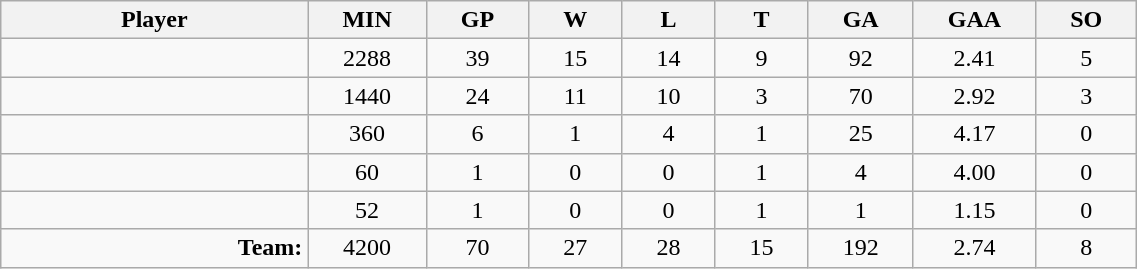<table class="wikitable sortable" width="60%">
<tr>
<th bgcolor="#DDDDFF" width="10%">Player</th>
<th width="3%" bgcolor="#DDDDFF" title="Minutes played">MIN</th>
<th width="3%" bgcolor="#DDDDFF" title="Games played in">GP</th>
<th width="3%" bgcolor="#DDDDFF" title="Wins">W</th>
<th width="3%" bgcolor="#DDDDFF"title="Losses">L</th>
<th width="3%" bgcolor="#DDDDFF" title="Ties">T</th>
<th width="3%" bgcolor="#DDDDFF" title="Goals against">GA</th>
<th width="3%" bgcolor="#DDDDFF" title="Goals against average">GAA</th>
<th width="3%" bgcolor="#DDDDFF"title="Shut-outs">SO</th>
</tr>
<tr align="center">
<td align="right"></td>
<td>2288</td>
<td>39</td>
<td>15</td>
<td>14</td>
<td>9</td>
<td>92</td>
<td>2.41</td>
<td>5</td>
</tr>
<tr align="center">
<td align="right"></td>
<td>1440</td>
<td>24</td>
<td>11</td>
<td>10</td>
<td>3</td>
<td>70</td>
<td>2.92</td>
<td>3</td>
</tr>
<tr align="center">
<td align="right"></td>
<td>360</td>
<td>6</td>
<td>1</td>
<td>4</td>
<td>1</td>
<td>25</td>
<td>4.17</td>
<td>0</td>
</tr>
<tr align="center">
<td align="right"></td>
<td>60</td>
<td>1</td>
<td>0</td>
<td>0</td>
<td>1</td>
<td>4</td>
<td>4.00</td>
<td>0</td>
</tr>
<tr align="center">
<td align="right"></td>
<td>52</td>
<td>1</td>
<td>0</td>
<td>0</td>
<td>1</td>
<td>1</td>
<td>1.15</td>
<td>0</td>
</tr>
<tr align="center">
<td align="right"><strong>Team:</strong></td>
<td>4200</td>
<td>70</td>
<td>27</td>
<td>28</td>
<td>15</td>
<td>192</td>
<td>2.74</td>
<td>8</td>
</tr>
</table>
